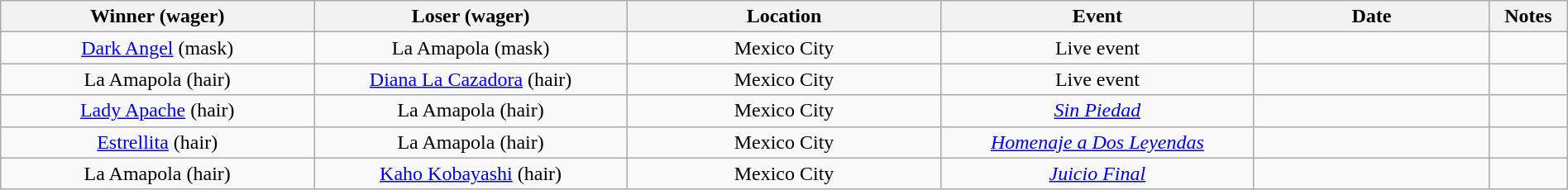<table class="wikitable sortable" width=100%  style="text-align: center">
<tr>
<th width=20% scope="col">Winner (wager)</th>
<th width=20% scope="col">Loser (wager)</th>
<th width=20% scope="col">Location</th>
<th width=20% scope="col">Event</th>
<th width=15% scope="col">Date</th>
<th class="unsortable" width=5% scope="col">Notes</th>
</tr>
<tr>
<td><a href='#'>Dark Angel</a> (mask)</td>
<td>La Amapola (mask)</td>
<td>Mexico City</td>
<td>Live event</td>
<td></td>
<td> </td>
</tr>
<tr>
<td>La Amapola (hair)</td>
<td><a href='#'>Diana La Cazadora</a> (hair)</td>
<td>Mexico City</td>
<td>Live event</td>
<td></td>
<td></td>
</tr>
<tr>
<td><a href='#'>Lady Apache</a> (hair)</td>
<td>La Amapola (hair)</td>
<td>Mexico City</td>
<td><em><a href='#'>Sin Piedad</a></em></td>
<td></td>
<td></td>
</tr>
<tr>
<td><a href='#'>Estrellita</a> (hair)</td>
<td>La Amapola (hair)</td>
<td>Mexico City</td>
<td><em><a href='#'>Homenaje a Dos Leyendas</a></em></td>
<td></td>
<td></td>
</tr>
<tr>
<td>La Amapola (hair)</td>
<td><a href='#'>Kaho Kobayashi</a> (hair)</td>
<td>Mexico City</td>
<td><em><a href='#'>Juicio Final</a></em></td>
<td></td>
<td></td>
</tr>
</table>
